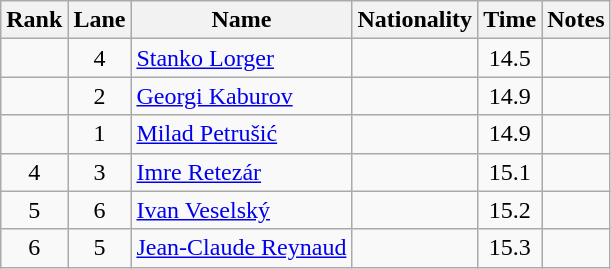<table class="wikitable sortable" style="text-align:center">
<tr>
<th>Rank</th>
<th>Lane</th>
<th>Name</th>
<th>Nationality</th>
<th>Time</th>
<th>Notes</th>
</tr>
<tr>
<td></td>
<td>4</td>
<td align=left><a href='#'>Stanko Lorger</a></td>
<td align=left></td>
<td>14.5</td>
<td></td>
</tr>
<tr>
<td></td>
<td>2</td>
<td align=left><a href='#'>Georgi Kaburov</a></td>
<td align=left></td>
<td>14.9</td>
<td></td>
</tr>
<tr>
<td></td>
<td>1</td>
<td align=left><a href='#'>Milad Petrušić</a></td>
<td align=left></td>
<td>14.9</td>
<td></td>
</tr>
<tr>
<td>4</td>
<td>3</td>
<td align=left><a href='#'>Imre Retezár</a></td>
<td align=left></td>
<td>15.1</td>
<td></td>
</tr>
<tr>
<td>5</td>
<td>6</td>
<td align=left><a href='#'>Ivan Veselský</a></td>
<td align=left></td>
<td>15.2</td>
<td></td>
</tr>
<tr>
<td>6</td>
<td>5</td>
<td align=left><a href='#'>Jean-Claude Reynaud</a></td>
<td align=left></td>
<td>15.3</td>
<td></td>
</tr>
</table>
